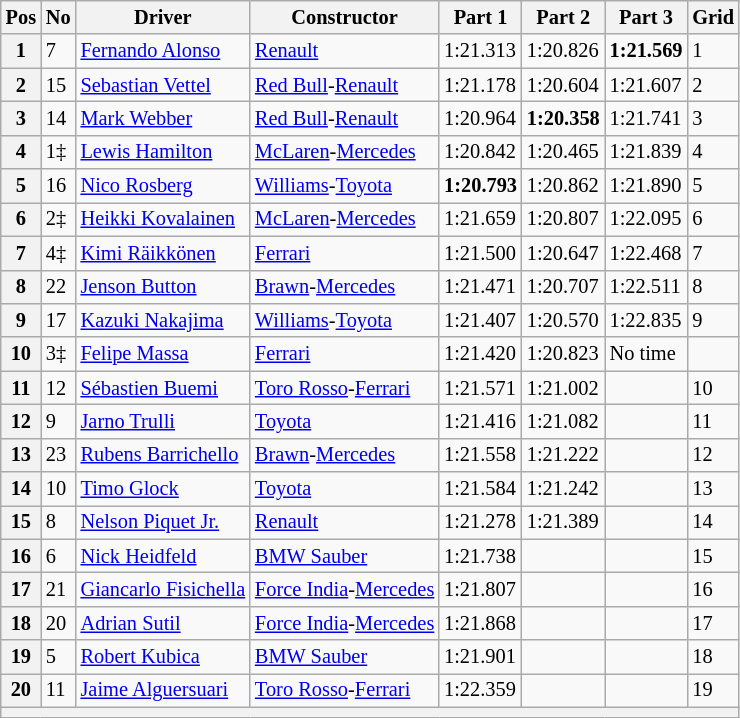<table class="wikitable sortable" style="font-size: 85%;">
<tr>
<th>Pos</th>
<th>No</th>
<th>Driver</th>
<th>Constructor</th>
<th>Part 1</th>
<th>Part 2</th>
<th>Part 3</th>
<th>Grid</th>
</tr>
<tr>
<th>1</th>
<td>7</td>
<td> <a href='#'>Fernando Alonso</a></td>
<td><a href='#'>Renault</a></td>
<td>1:21.313</td>
<td>1:20.826</td>
<td><strong>1:21.569</strong></td>
<td>1</td>
</tr>
<tr>
<th>2</th>
<td>15</td>
<td> <a href='#'>Sebastian Vettel</a></td>
<td><a href='#'>Red Bull</a>-<a href='#'>Renault</a></td>
<td>1:21.178</td>
<td>1:20.604</td>
<td>1:21.607</td>
<td>2</td>
</tr>
<tr>
<th>3</th>
<td>14</td>
<td> <a href='#'>Mark Webber</a></td>
<td><a href='#'>Red Bull</a>-<a href='#'>Renault</a></td>
<td>1:20.964</td>
<td><strong>1:20.358</strong></td>
<td>1:21.741</td>
<td>3</td>
</tr>
<tr>
<th>4</th>
<td>1‡</td>
<td> <a href='#'>Lewis Hamilton</a></td>
<td><a href='#'>McLaren</a>-<a href='#'>Mercedes</a></td>
<td>1:20.842</td>
<td>1:20.465</td>
<td>1:21.839</td>
<td>4</td>
</tr>
<tr>
<th>5</th>
<td>16</td>
<td> <a href='#'>Nico Rosberg</a></td>
<td><a href='#'>Williams</a>-<a href='#'>Toyota</a></td>
<td><strong>1:20.793</strong></td>
<td>1:20.862</td>
<td>1:21.890</td>
<td>5</td>
</tr>
<tr>
<th>6</th>
<td>2‡</td>
<td> <a href='#'>Heikki Kovalainen</a></td>
<td><a href='#'>McLaren</a>-<a href='#'>Mercedes</a></td>
<td>1:21.659</td>
<td>1:20.807</td>
<td>1:22.095</td>
<td>6</td>
</tr>
<tr>
<th>7</th>
<td>4‡</td>
<td> <a href='#'>Kimi Räikkönen</a></td>
<td><a href='#'>Ferrari</a></td>
<td>1:21.500</td>
<td>1:20.647</td>
<td>1:22.468</td>
<td>7</td>
</tr>
<tr>
<th>8</th>
<td>22</td>
<td> <a href='#'>Jenson Button</a></td>
<td><a href='#'>Brawn</a>-<a href='#'>Mercedes</a></td>
<td>1:21.471</td>
<td>1:20.707</td>
<td>1:22.511</td>
<td>8</td>
</tr>
<tr>
<th>9</th>
<td>17</td>
<td> <a href='#'>Kazuki Nakajima</a></td>
<td><a href='#'>Williams</a>-<a href='#'>Toyota</a></td>
<td>1:21.407</td>
<td>1:20.570</td>
<td>1:22.835</td>
<td>9</td>
</tr>
<tr>
<th>10</th>
<td>3‡</td>
<td> <a href='#'>Felipe Massa</a></td>
<td><a href='#'>Ferrari</a></td>
<td>1:21.420</td>
<td>1:20.823</td>
<td>No time</td>
<td></td>
</tr>
<tr>
<th>11</th>
<td>12</td>
<td> <a href='#'>Sébastien Buemi</a></td>
<td><a href='#'>Toro Rosso</a>-<a href='#'>Ferrari</a></td>
<td>1:21.571</td>
<td>1:21.002</td>
<td></td>
<td>10</td>
</tr>
<tr>
<th>12</th>
<td>9</td>
<td> <a href='#'>Jarno Trulli</a></td>
<td><a href='#'>Toyota</a></td>
<td>1:21.416</td>
<td>1:21.082</td>
<td></td>
<td>11</td>
</tr>
<tr>
<th>13</th>
<td>23</td>
<td> <a href='#'>Rubens Barrichello</a></td>
<td><a href='#'>Brawn</a>-<a href='#'>Mercedes</a></td>
<td>1:21.558</td>
<td>1:21.222</td>
<td></td>
<td>12</td>
</tr>
<tr>
<th>14</th>
<td>10</td>
<td> <a href='#'>Timo Glock</a></td>
<td><a href='#'>Toyota</a></td>
<td>1:21.584</td>
<td>1:21.242</td>
<td></td>
<td>13</td>
</tr>
<tr>
<th>15</th>
<td>8</td>
<td> <a href='#'>Nelson Piquet Jr.</a></td>
<td><a href='#'>Renault</a></td>
<td>1:21.278</td>
<td>1:21.389</td>
<td></td>
<td>14</td>
</tr>
<tr>
<th>16</th>
<td>6</td>
<td> <a href='#'>Nick Heidfeld</a></td>
<td><a href='#'>BMW Sauber</a></td>
<td>1:21.738</td>
<td></td>
<td></td>
<td>15</td>
</tr>
<tr>
<th>17</th>
<td>21</td>
<td> <a href='#'>Giancarlo Fisichella</a></td>
<td><a href='#'>Force India</a>-<a href='#'>Mercedes</a></td>
<td>1:21.807</td>
<td></td>
<td></td>
<td>16</td>
</tr>
<tr>
<th>18</th>
<td>20</td>
<td> <a href='#'>Adrian Sutil</a></td>
<td><a href='#'>Force India</a>-<a href='#'>Mercedes</a></td>
<td>1:21.868</td>
<td></td>
<td></td>
<td>17</td>
</tr>
<tr>
<th>19</th>
<td>5</td>
<td> <a href='#'>Robert Kubica</a></td>
<td><a href='#'>BMW Sauber</a></td>
<td>1:21.901</td>
<td></td>
<td></td>
<td>18</td>
</tr>
<tr>
<th>20</th>
<td>11</td>
<td> <a href='#'>Jaime Alguersuari</a></td>
<td><a href='#'>Toro Rosso</a>-<a href='#'>Ferrari</a></td>
<td>1:22.359</td>
<td></td>
<td></td>
<td>19</td>
</tr>
<tr>
<th colspan="8"></th>
</tr>
</table>
